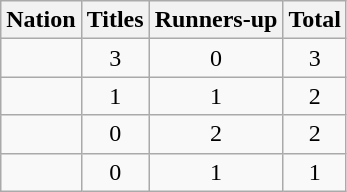<table class="wikitable" style="text-align: center;">
<tr>
<th>Nation</th>
<th>Titles</th>
<th>Runners-up</th>
<th>Total</th>
</tr>
<tr>
<td align=left></td>
<td>3</td>
<td>0</td>
<td>3</td>
</tr>
<tr>
<td align=left></td>
<td>1</td>
<td>1</td>
<td>2</td>
</tr>
<tr>
<td align=left></td>
<td>0</td>
<td>2</td>
<td>2</td>
</tr>
<tr>
<td align=left></td>
<td>0</td>
<td>1</td>
<td>1</td>
</tr>
</table>
